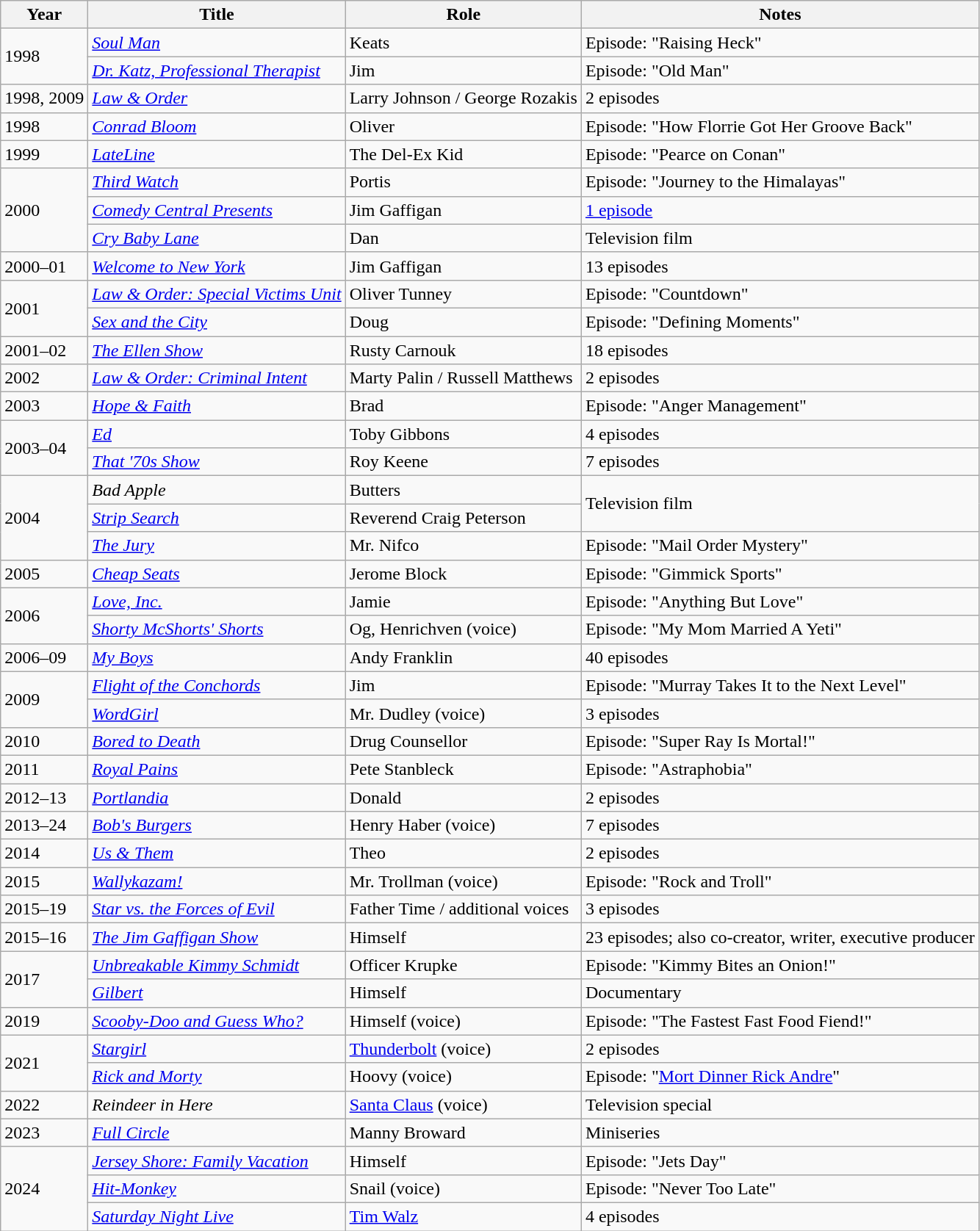<table class="wikitable sortable">
<tr>
<th>Year</th>
<th>Title</th>
<th>Role</th>
<th class="unsortable">Notes</th>
</tr>
<tr>
<td rowspan=2>1998</td>
<td><em><a href='#'>Soul Man</a></em></td>
<td>Keats</td>
<td>Episode: "Raising Heck"</td>
</tr>
<tr>
<td><em><a href='#'>Dr. Katz, Professional Therapist</a></em></td>
<td>Jim</td>
<td>Episode: "Old Man"</td>
</tr>
<tr>
<td>1998, 2009</td>
<td><em><a href='#'>Law & Order</a></em></td>
<td>Larry Johnson / George Rozakis</td>
<td>2 episodes</td>
</tr>
<tr>
<td>1998</td>
<td><em><a href='#'>Conrad Bloom</a></em></td>
<td>Oliver</td>
<td>Episode: "How Florrie Got Her Groove Back"</td>
</tr>
<tr>
<td>1999</td>
<td><em><a href='#'>LateLine</a></em></td>
<td>The Del-Ex Kid</td>
<td>Episode: "Pearce on Conan"</td>
</tr>
<tr>
<td rowspan=3>2000</td>
<td><em><a href='#'>Third Watch</a></em></td>
<td>Portis</td>
<td>Episode: "Journey to the Himalayas"</td>
</tr>
<tr>
<td><em><a href='#'>Comedy Central Presents</a></em></td>
<td>Jim Gaffigan</td>
<td><a href='#'>1 episode</a></td>
</tr>
<tr>
<td><em><a href='#'>Cry Baby Lane</a></em></td>
<td>Dan</td>
<td>Television film</td>
</tr>
<tr>
<td>2000–01</td>
<td><em><a href='#'>Welcome to New York</a></em></td>
<td>Jim Gaffigan</td>
<td>13 episodes</td>
</tr>
<tr>
<td rowspan=2>2001</td>
<td><em><a href='#'>Law & Order: Special Victims Unit</a></em></td>
<td>Oliver Tunney</td>
<td>Episode: "Countdown"</td>
</tr>
<tr>
<td><em><a href='#'>Sex and the City</a></em></td>
<td>Doug</td>
<td>Episode: "Defining Moments"</td>
</tr>
<tr>
<td>2001–02</td>
<td><em><a href='#'>The Ellen Show</a></em></td>
<td>Rusty Carnouk</td>
<td>18 episodes</td>
</tr>
<tr>
<td>2002</td>
<td><em><a href='#'>Law & Order: Criminal Intent</a></em></td>
<td>Marty Palin / Russell Matthews</td>
<td>2 episodes</td>
</tr>
<tr>
<td>2003</td>
<td><em><a href='#'>Hope & Faith</a></em></td>
<td>Brad</td>
<td>Episode: "Anger Management"</td>
</tr>
<tr>
<td rowspan=2>2003–04</td>
<td><em><a href='#'>Ed</a></em></td>
<td>Toby Gibbons</td>
<td>4 episodes</td>
</tr>
<tr>
<td><em><a href='#'>That '70s Show</a></em></td>
<td>Roy Keene</td>
<td>7 episodes</td>
</tr>
<tr>
<td rowspan=3>2004</td>
<td><em>Bad Apple</em></td>
<td>Butters</td>
<td rowspan="2">Television film</td>
</tr>
<tr>
<td><em><a href='#'>Strip Search</a></em></td>
<td>Reverend Craig Peterson</td>
</tr>
<tr>
<td><em><a href='#'>The Jury</a></em></td>
<td>Mr. Nifco</td>
<td>Episode: "Mail Order Mystery"</td>
</tr>
<tr>
<td>2005</td>
<td><em><a href='#'>Cheap Seats</a></em></td>
<td>Jerome Block</td>
<td>Episode: "Gimmick Sports"</td>
</tr>
<tr>
<td rowspan=2>2006</td>
<td><em><a href='#'>Love, Inc.</a></em></td>
<td>Jamie</td>
<td>Episode: "Anything But Love"</td>
</tr>
<tr>
<td><em><a href='#'>Shorty McShorts' Shorts</a></em></td>
<td>Og, Henrichven (voice)</td>
<td>Episode: "My Mom Married A Yeti"</td>
</tr>
<tr>
<td>2006–09</td>
<td><em><a href='#'>My Boys</a></em></td>
<td>Andy Franklin</td>
<td>40 episodes</td>
</tr>
<tr>
<td rowspan=2>2009</td>
<td><em><a href='#'>Flight of the Conchords</a></em></td>
<td>Jim</td>
<td>Episode: "Murray Takes It to the Next Level"</td>
</tr>
<tr>
<td><em><a href='#'>WordGirl</a></em></td>
<td>Mr. Dudley (voice)</td>
<td>3 episodes</td>
</tr>
<tr>
<td>2010</td>
<td><em><a href='#'>Bored to Death</a></em></td>
<td>Drug Counsellor</td>
<td>Episode: "Super Ray Is Mortal!"</td>
</tr>
<tr>
<td>2011</td>
<td><em><a href='#'>Royal Pains</a></em></td>
<td>Pete Stanbleck</td>
<td>Episode: "Astraphobia"</td>
</tr>
<tr>
<td>2012–13</td>
<td><em><a href='#'>Portlandia</a></em></td>
<td>Donald</td>
<td>2 episodes</td>
</tr>
<tr>
<td>2013–24</td>
<td><em><a href='#'>Bob's Burgers</a></em></td>
<td>Henry Haber (voice)</td>
<td>7 episodes</td>
</tr>
<tr>
<td>2014</td>
<td><em><a href='#'>Us & Them</a></em></td>
<td>Theo</td>
<td>2 episodes</td>
</tr>
<tr>
<td>2015</td>
<td><em><a href='#'>Wallykazam!</a></em></td>
<td>Mr. Trollman (voice)</td>
<td>Episode: "Rock and Troll"</td>
</tr>
<tr>
<td>2015–19</td>
<td><em><a href='#'>Star vs. the Forces of Evil</a></em></td>
<td>Father Time / additional voices</td>
<td>3 episodes</td>
</tr>
<tr>
<td>2015–16</td>
<td><em><a href='#'>The Jim Gaffigan Show</a></em></td>
<td>Himself</td>
<td>23 episodes; also co-creator, writer, executive producer</td>
</tr>
<tr>
<td rowspan=2>2017</td>
<td><em><a href='#'>Unbreakable Kimmy Schmidt</a></em></td>
<td>Officer Krupke</td>
<td>Episode: "Kimmy Bites an Onion!"</td>
</tr>
<tr>
<td><em><a href='#'>Gilbert</a></em></td>
<td>Himself</td>
<td>Documentary</td>
</tr>
<tr>
<td>2019</td>
<td><em><a href='#'>Scooby-Doo and Guess Who?</a></em></td>
<td>Himself (voice)</td>
<td>Episode: "The Fastest Fast Food Fiend!"</td>
</tr>
<tr>
<td rowspan=2>2021</td>
<td><em><a href='#'>Stargirl</a></em></td>
<td><a href='#'>Thunderbolt</a> (voice)</td>
<td>2 episodes</td>
</tr>
<tr>
<td><em><a href='#'>Rick and Morty</a></em></td>
<td>Hoovy (voice)</td>
<td>Episode: "<a href='#'>Mort Dinner Rick Andre</a>"</td>
</tr>
<tr>
<td>2022</td>
<td><em>Reindeer in Here</em></td>
<td><a href='#'>Santa Claus</a> (voice)</td>
<td>Television special</td>
</tr>
<tr>
<td>2023</td>
<td><em><a href='#'>Full Circle</a></em></td>
<td>Manny Broward</td>
<td>Miniseries</td>
</tr>
<tr>
<td rowspan="3">2024</td>
<td><em><a href='#'>Jersey Shore: Family Vacation</a></em></td>
<td>Himself</td>
<td>Episode: "Jets Day"</td>
</tr>
<tr>
<td><em><a href='#'>Hit-Monkey</a></em></td>
<td>Snail (voice)</td>
<td>Episode: "Never Too Late"</td>
</tr>
<tr>
<td><em><a href='#'>Saturday Night Live</a></em></td>
<td><a href='#'>Tim Walz</a></td>
<td>4 episodes</td>
</tr>
</table>
